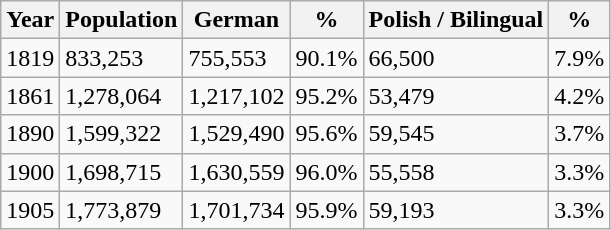<table class="wikitable sortable">
<tr>
<th>Year</th>
<th>Population</th>
<th>German</th>
<th>%</th>
<th>Polish / Bilingual</th>
<th>%</th>
</tr>
<tr>
<td>1819</td>
<td>833,253</td>
<td>755,553</td>
<td>90.1%</td>
<td>66,500</td>
<td>7.9%</td>
</tr>
<tr>
<td>1861</td>
<td>1,278,064</td>
<td>1,217,102</td>
<td>95.2%</td>
<td>53,479</td>
<td>4.2%</td>
</tr>
<tr>
<td>1890</td>
<td>1,599,322</td>
<td>1,529,490</td>
<td>95.6%</td>
<td>59,545</td>
<td>3.7%</td>
</tr>
<tr>
<td>1900</td>
<td>1,698,715</td>
<td>1,630,559</td>
<td>96.0%</td>
<td>55,558</td>
<td>3.3%</td>
</tr>
<tr>
<td>1905</td>
<td>1,773,879</td>
<td>1,701,734</td>
<td>95.9%</td>
<td>59,193</td>
<td>3.3%</td>
</tr>
</table>
